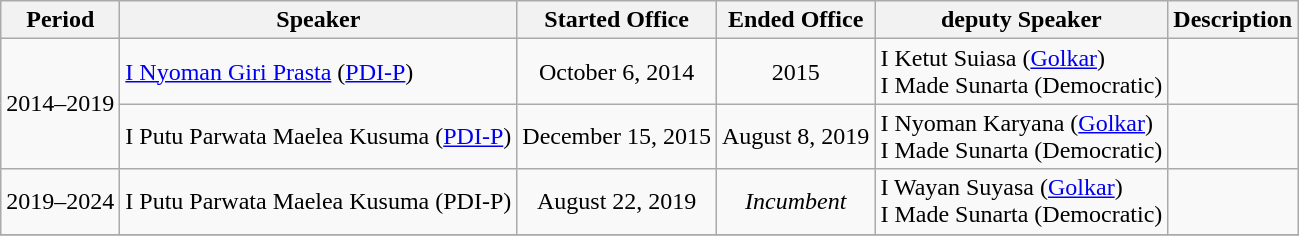<table class="wikitable">
<tr>
<th>Period</th>
<th>Speaker</th>
<th>Started Office</th>
<th>Ended Office</th>
<th>deputy Speaker</th>
<th>Description</th>
</tr>
<tr>
<td rowspan=2 style="text-align:center;">2014–2019</td>
<td><a href='#'>I Nyoman Giri Prasta</a> (<a href='#'>PDI-P</a>)</td>
<td style="text-align:center;">October 6, 2014</td>
<td style="text-align:center;">2015</td>
<td>I Ketut Suiasa (<a href='#'>Golkar</a>)<br>I Made Sunarta (Democratic)</td>
<td></td>
</tr>
<tr>
<td>I Putu Parwata Maelea Kusuma (<a href='#'>PDI-P</a>)</td>
<td style="text-align:center;">December 15, 2015</td>
<td style="text-align:center;">August 8, 2019</td>
<td>I Nyoman Karyana (<a href='#'>Golkar</a>) <br>I Made Sunarta (Democratic)</td>
<td></td>
</tr>
<tr>
<td style="text-align:center;">2019–2024</td>
<td>I Putu Parwata Maelea Kusuma (PDI-P)</td>
<td style="text-align:center;">August 22, 2019</td>
<td style="text-align:center;"><em>Incumbent</em></td>
<td>I Wayan Suyasa (<a href='#'>Golkar</a>)<br>I Made Sunarta (Democratic)</td>
<td></td>
</tr>
<tr>
</tr>
</table>
